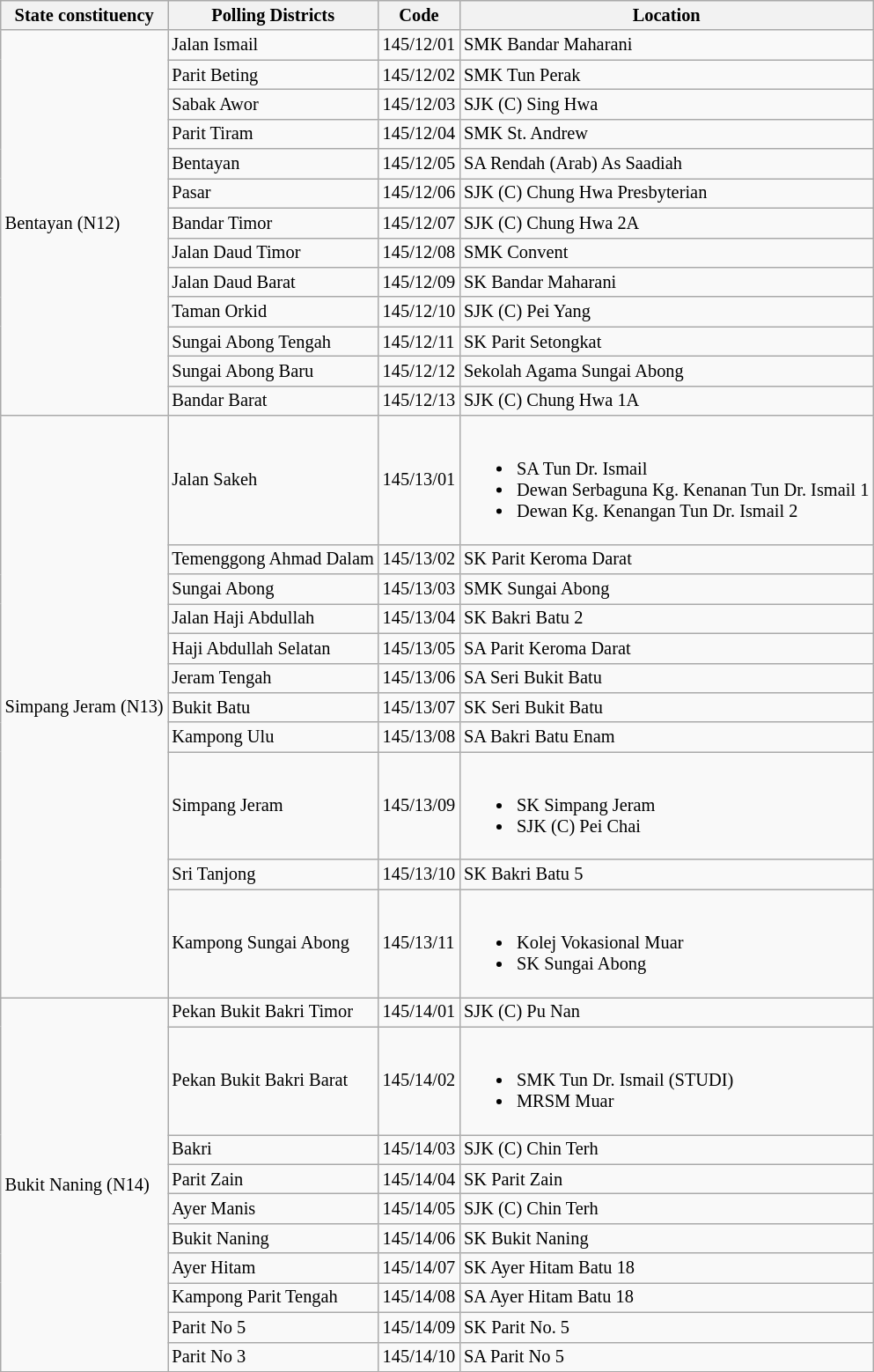<table class="wikitable sortable mw-collapsible" style="white-space:nowrap;font-size:85%">
<tr>
<th>State constituency</th>
<th>Polling Districts</th>
<th>Code</th>
<th>Location</th>
</tr>
<tr>
<td rowspan="13">Bentayan (N12)</td>
<td>Jalan Ismail</td>
<td>145/12/01</td>
<td>SMK Bandar Maharani</td>
</tr>
<tr>
<td>Parit Beting</td>
<td>145/12/02</td>
<td>SMK Tun Perak</td>
</tr>
<tr>
<td>Sabak Awor</td>
<td>145/12/03</td>
<td>SJK (C) Sing Hwa</td>
</tr>
<tr>
<td>Parit Tiram</td>
<td>145/12/04</td>
<td>SMK St. Andrew</td>
</tr>
<tr>
<td>Bentayan</td>
<td>145/12/05</td>
<td>SA Rendah  (Arab) As Saadiah</td>
</tr>
<tr>
<td>Pasar</td>
<td>145/12/06</td>
<td>SJK (C) Chung Hwa Presbyterian</td>
</tr>
<tr>
<td>Bandar Timor</td>
<td>145/12/07</td>
<td>SJK (C) Chung Hwa 2A</td>
</tr>
<tr>
<td>Jalan Daud Timor</td>
<td>145/12/08</td>
<td>SMK Convent</td>
</tr>
<tr>
<td>Jalan Daud Barat</td>
<td>145/12/09</td>
<td>SK Bandar Maharani</td>
</tr>
<tr>
<td>Taman Orkid</td>
<td>145/12/10</td>
<td>SJK (C) Pei Yang</td>
</tr>
<tr>
<td>Sungai Abong Tengah</td>
<td>145/12/11</td>
<td>SK Parit Setongkat</td>
</tr>
<tr>
<td>Sungai Abong Baru</td>
<td>145/12/12</td>
<td>Sekolah Agama Sungai Abong</td>
</tr>
<tr>
<td>Bandar Barat</td>
<td>145/12/13</td>
<td>SJK (C) Chung Hwa 1A</td>
</tr>
<tr>
<td rowspan="11">Simpang Jeram (N13)</td>
<td>Jalan Sakeh</td>
<td>145/13/01</td>
<td><br><ul><li>SA Tun Dr. Ismail</li><li>Dewan Serbaguna Kg. Kenanan Tun Dr. Ismail  1</li><li>Dewan Kg. Kenangan Tun Dr. Ismail 2</li></ul></td>
</tr>
<tr>
<td>Temenggong Ahmad Dalam</td>
<td>145/13/02</td>
<td>SK Parit Keroma Darat</td>
</tr>
<tr>
<td>Sungai Abong</td>
<td>145/13/03</td>
<td>SMK Sungai Abong</td>
</tr>
<tr>
<td>Jalan Haji Abdullah</td>
<td>145/13/04</td>
<td>SK Bakri Batu 2</td>
</tr>
<tr>
<td>Haji Abdullah Selatan</td>
<td>145/13/05</td>
<td>SA Parit Keroma Darat</td>
</tr>
<tr>
<td>Jeram Tengah</td>
<td>145/13/06</td>
<td>SA Seri Bukit Batu</td>
</tr>
<tr>
<td>Bukit Batu</td>
<td>145/13/07</td>
<td>SK Seri Bukit Batu</td>
</tr>
<tr>
<td>Kampong Ulu</td>
<td>145/13/08</td>
<td>SA Bakri Batu Enam</td>
</tr>
<tr>
<td>Simpang Jeram</td>
<td>145/13/09</td>
<td><br><ul><li>SK Simpang Jeram</li><li>SJK (C) Pei Chai</li></ul></td>
</tr>
<tr>
<td>Sri Tanjong</td>
<td>145/13/10</td>
<td>SK Bakri Batu 5</td>
</tr>
<tr>
<td>Kampong Sungai Abong</td>
<td>145/13/11</td>
<td><br><ul><li>Kolej Vokasional Muar</li><li>SK Sungai Abong</li></ul></td>
</tr>
<tr>
<td rowspan="10">Bukit Naning (N14)</td>
<td>Pekan Bukit Bakri Timor</td>
<td>145/14/01</td>
<td>SJK (C) Pu Nan</td>
</tr>
<tr>
<td>Pekan Bukit Bakri Barat</td>
<td>145/14/02</td>
<td><br><ul><li>SMK Tun Dr. Ismail (STUDI)</li><li>MRSM Muar</li></ul></td>
</tr>
<tr>
<td>Bakri</td>
<td>145/14/03</td>
<td>SJK (C) Chin Terh</td>
</tr>
<tr>
<td>Parit Zain</td>
<td>145/14/04</td>
<td>SK Parit Zain</td>
</tr>
<tr>
<td>Ayer Manis</td>
<td>145/14/05</td>
<td>SJK (C) Chin Terh</td>
</tr>
<tr>
<td>Bukit Naning</td>
<td>145/14/06</td>
<td>SK Bukit Naning</td>
</tr>
<tr>
<td>Ayer Hitam</td>
<td>145/14/07</td>
<td>SK Ayer Hitam Batu 18</td>
</tr>
<tr>
<td>Kampong Parit Tengah</td>
<td>145/14/08</td>
<td>SA Ayer Hitam Batu 18</td>
</tr>
<tr>
<td>Parit No 5</td>
<td>145/14/09</td>
<td>SK Parit No. 5</td>
</tr>
<tr>
<td>Parit No 3</td>
<td>145/14/10</td>
<td>SA Parit No 5</td>
</tr>
</table>
